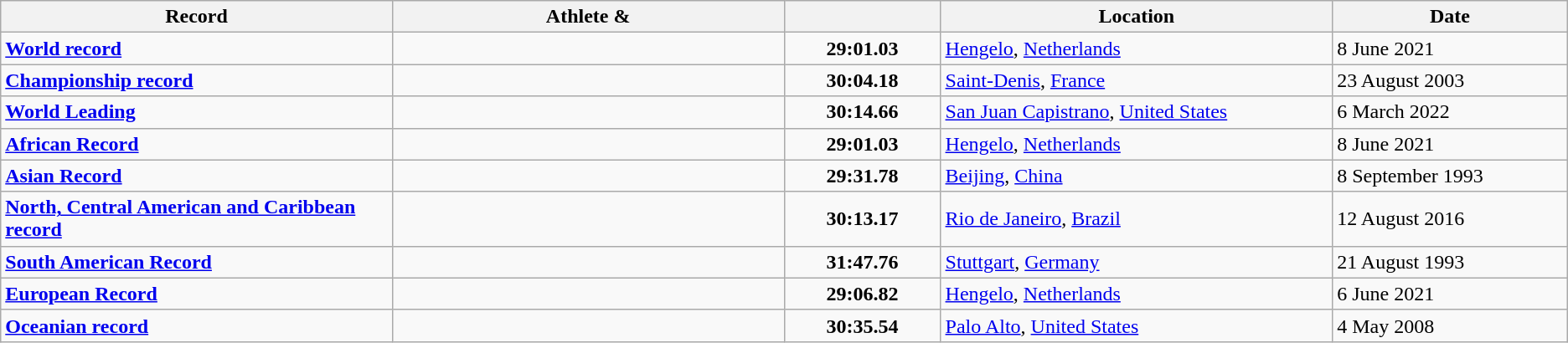<table class="wikitable">
<tr>
<th width=25% align=center>Record</th>
<th width=25% align=center>Athlete & </th>
<th width=10% align=center></th>
<th width=25% align=center>Location</th>
<th width=15% align=center>Date</th>
</tr>
<tr>
<td><strong><a href='#'>World record</a></strong></td>
<td></td>
<td align=center><strong>29:01.03</strong></td>
<td><a href='#'>Hengelo</a>, <a href='#'>Netherlands</a></td>
<td>8 June 2021</td>
</tr>
<tr>
<td><strong><a href='#'>Championship record</a></strong></td>
<td></td>
<td align=center><strong>30:04.18</strong></td>
<td><a href='#'>Saint-Denis</a>, <a href='#'>France</a></td>
<td>23 August 2003</td>
</tr>
<tr>
<td><strong><a href='#'>World Leading</a></strong></td>
<td></td>
<td align=center><strong>30:14.66</strong></td>
<td><a href='#'>San Juan Capistrano</a>, <a href='#'>United States</a></td>
<td>6 March 2022</td>
</tr>
<tr>
<td><strong><a href='#'>African Record</a></strong></td>
<td></td>
<td align=center><strong>29:01.03</strong></td>
<td><a href='#'>Hengelo</a>, <a href='#'>Netherlands</a></td>
<td>8 June 2021</td>
</tr>
<tr>
<td><strong><a href='#'>Asian Record</a></strong></td>
<td></td>
<td align=center><strong>29:31.78</strong></td>
<td><a href='#'>Beijing</a>, <a href='#'>China</a></td>
<td>8 September 1993</td>
</tr>
<tr>
<td><strong><a href='#'>North, Central American and Caribbean record</a></strong></td>
<td></td>
<td align=center><strong>30:13.17</strong></td>
<td><a href='#'>Rio de Janeiro</a>, <a href='#'>Brazil</a></td>
<td>12 August 2016</td>
</tr>
<tr>
<td><strong><a href='#'>South American Record</a></strong></td>
<td></td>
<td align=center><strong>31:47.76</strong></td>
<td><a href='#'>Stuttgart</a>, <a href='#'>Germany</a></td>
<td>21 August 1993</td>
</tr>
<tr>
<td><strong><a href='#'>European Record</a></strong></td>
<td></td>
<td align=center><strong>29:06.82</strong></td>
<td><a href='#'>Hengelo</a>, <a href='#'>Netherlands</a></td>
<td>6 June 2021</td>
</tr>
<tr>
<td><strong><a href='#'>Oceanian record</a></strong></td>
<td></td>
<td align=center><strong>30:35.54</strong></td>
<td><a href='#'>Palo Alto</a>, <a href='#'>United States</a></td>
<td>4 May 2008</td>
</tr>
</table>
